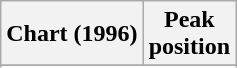<table class="wikitable sortable plainrowheaders" style="text-align:center">
<tr>
<th scope="col">Chart (1996)</th>
<th scope="col">Peak<br> position</th>
</tr>
<tr>
</tr>
<tr>
</tr>
</table>
